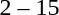<table style="text-align:center">
<tr>
<th width=200></th>
<th width=100></th>
<th width=200></th>
</tr>
<tr>
<td align=right></td>
<td>2 – 15</td>
<td align=left><strong></strong></td>
</tr>
</table>
